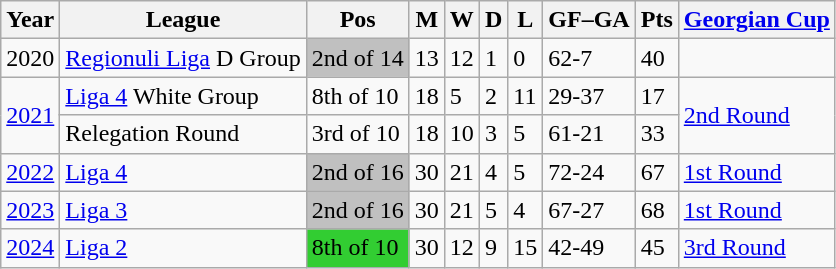<table class="wikitable">
<tr>
<th>Year</th>
<th>League</th>
<th>Pos</th>
<th>M</th>
<th>W</th>
<th>D</th>
<th>L</th>
<th>GF–GA</th>
<th>Pts</th>
<th><a href='#'>Georgian Cup</a></th>
</tr>
<tr>
<td>2020</td>
<td><a href='#'>Regionuli Liga</a> D Group</td>
<td bgcolor=Silver>2nd of 14</td>
<td>13</td>
<td>12</td>
<td>1</td>
<td>0</td>
<td>62-7</td>
<td>40</td>
<td></td>
</tr>
<tr>
<td rowspan="2"><a href='#'>2021</a></td>
<td><a href='#'>Liga 4</a> White Group</td>
<td>8th of 10</td>
<td>18</td>
<td>5</td>
<td>2</td>
<td>11</td>
<td>29-37</td>
<td>17</td>
<td rowspan="2"><a href='#'>2nd Round</a></td>
</tr>
<tr>
<td>Relegation Round</td>
<td>3rd of 10</td>
<td>18</td>
<td>10</td>
<td>3</td>
<td>5</td>
<td>61-21</td>
<td>33</td>
</tr>
<tr>
<td><a href='#'>2022</a></td>
<td><a href='#'>Liga 4</a></td>
<td bgcolor=Silver>2nd of 16</td>
<td>30</td>
<td>21</td>
<td>4</td>
<td>5</td>
<td>72-24</td>
<td>67</td>
<td><a href='#'>1st Round</a></td>
</tr>
<tr>
<td><a href='#'>2023</a></td>
<td><a href='#'>Liga 3</a></td>
<td bgcolor=Silver>2nd of 16</td>
<td>30</td>
<td>21</td>
<td>5</td>
<td>4</td>
<td>67-27</td>
<td>68</td>
<td><a href='#'>1st Round</a></td>
</tr>
<tr>
<td><a href='#'>2024</a></td>
<td><a href='#'>Liga 2</a></td>
<td bgcolor=LimeGreen>8th of 10</td>
<td>30</td>
<td>12</td>
<td>9</td>
<td>15</td>
<td>42-49</td>
<td>45</td>
<td><a href='#'>3rd Round</a></td>
</tr>
</table>
